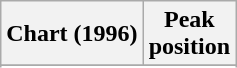<table class="wikitable sortable plainrowheaders">
<tr>
<th>Chart (1996)</th>
<th>Peak<br>position</th>
</tr>
<tr>
</tr>
<tr>
</tr>
</table>
